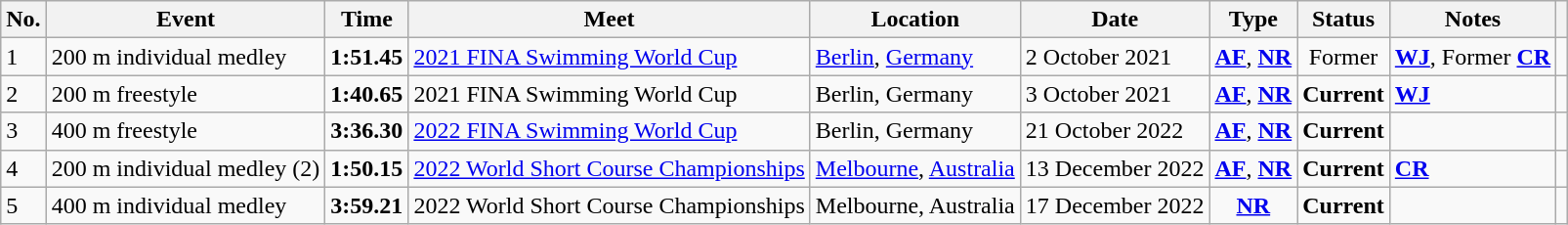<table class="wikitable sortable">
<tr>
<th>No.</th>
<th>Event</th>
<th>Time</th>
<th>Meet</th>
<th>Location</th>
<th>Date</th>
<th>Type</th>
<th>Status</th>
<th>Notes</th>
<th></th>
</tr>
<tr>
<td>1</td>
<td>200 m individual medley</td>
<td style="text-align:center;"><strong>1:51.45</strong></td>
<td><a href='#'>2021 FINA Swimming World Cup</a></td>
<td><a href='#'>Berlin</a>, <a href='#'>Germany</a></td>
<td>2 October 2021</td>
<td style="text-align:center;"><strong><a href='#'>AF</a></strong>, <strong><a href='#'>NR</a></strong></td>
<td style="text-align:center;">Former</td>
<td><strong><a href='#'>WJ</a></strong>, Former <strong><a href='#'>CR</a></strong></td>
<td style="text-align:center;"></td>
</tr>
<tr>
<td>2</td>
<td>200 m freestyle</td>
<td style="text-align:center;"><strong>1:40.65</strong></td>
<td>2021 FINA Swimming World Cup</td>
<td>Berlin, Germany</td>
<td>3 October 2021</td>
<td style="text-align:center;"><strong><a href='#'>AF</a></strong>, <strong><a href='#'>NR</a></strong></td>
<td style="text-align:center;"><strong>Current</strong></td>
<td><strong><a href='#'>WJ</a></strong></td>
<td style="text-align:center;"></td>
</tr>
<tr>
<td>3</td>
<td>400 m freestyle</td>
<td style="text-align:center;"><strong>3:36.30</strong></td>
<td><a href='#'>2022 FINA Swimming World Cup</a></td>
<td>Berlin, Germany</td>
<td>21 October 2022</td>
<td style="text-align:center;"><strong><a href='#'>AF</a></strong>, <strong><a href='#'>NR</a></strong></td>
<td style="text-align:center;"><strong>Current</strong></td>
<td></td>
<td style="text-align:center;"></td>
</tr>
<tr>
<td>4</td>
<td>200 m individual medley (2)</td>
<td style="text-align:center;"><strong>1:50.15</strong></td>
<td><a href='#'>2022 World Short Course Championships</a></td>
<td><a href='#'>Melbourne</a>, <a href='#'>Australia</a></td>
<td>13 December 2022</td>
<td style="text-align:center;"><strong><a href='#'>AF</a></strong>, <strong><a href='#'>NR</a></strong></td>
<td style="text-align:center;"><strong>Current</strong></td>
<td><strong><a href='#'>CR</a></strong></td>
<td style="text-align:center;"></td>
</tr>
<tr>
<td>5</td>
<td>400 m individual medley</td>
<td style="text-align:center;"><strong>3:59.21</strong></td>
<td>2022 World Short Course Championships</td>
<td>Melbourne, Australia</td>
<td>17 December 2022</td>
<td style="text-align:center;"><strong><a href='#'>NR</a></strong></td>
<td style="text-align:center;"><strong>Current</strong></td>
<td></td>
<td style="text-align:center;"></td>
</tr>
</table>
